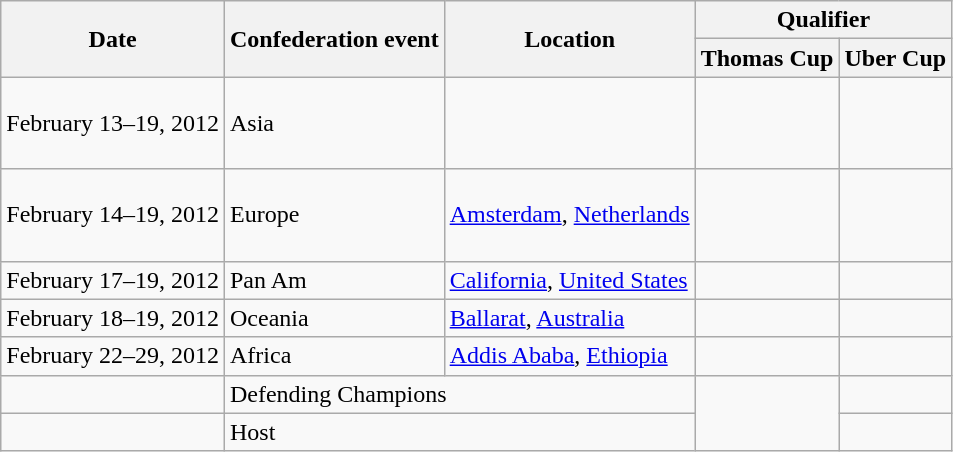<table class=wikitable>
<tr>
<th rowspan=2>Date</th>
<th rowspan=2>Confederation event</th>
<th rowspan=2>Location</th>
<th colspan=2>Qualifier</th>
</tr>
<tr>
<th>Thomas Cup</th>
<th>Uber Cup</th>
</tr>
<tr>
<td>February 13–19, 2012</td>
<td>Asia</td>
<td></td>
<td> <br> <br> <br></td>
<td> <br> <br> <br></td>
</tr>
<tr>
<td>February 14–19, 2012</td>
<td>Europe</td>
<td> <a href='#'>Amsterdam</a>, <a href='#'>Netherlands</a></td>
<td> <br> <br> <br></td>
<td> <br> <br></td>
</tr>
<tr>
<td>February 17–19, 2012</td>
<td>Pan Am</td>
<td> <a href='#'>California</a>, <a href='#'>United States</a></td>
<td></td>
<td></td>
</tr>
<tr>
<td>February 18–19, 2012</td>
<td>Oceania</td>
<td> <a href='#'>Ballarat</a>, <a href='#'>Australia</a></td>
<td></td>
<td></td>
</tr>
<tr>
<td>February 22–29, 2012</td>
<td>Africa</td>
<td> <a href='#'>Addis Ababa</a>, <a href='#'>Ethiopia</a></td>
<td></td>
<td></td>
</tr>
<tr>
<td></td>
<td colspan=2>Defending Champions</td>
<td rowspan=2></td>
<td></td>
</tr>
<tr>
<td></td>
<td colspan=2>Host</td>
<td></td>
</tr>
</table>
